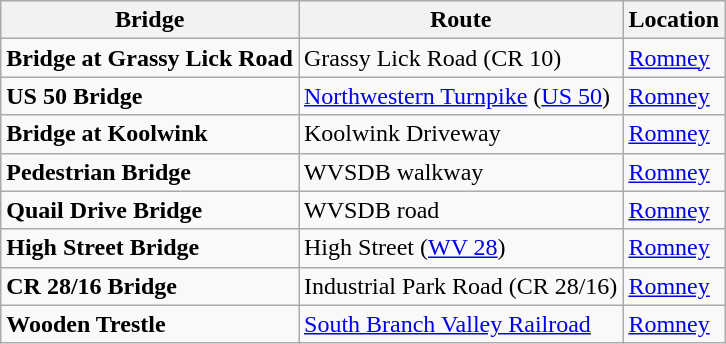<table class = "wikitable">
<tr>
<th>Bridge</th>
<th>Route</th>
<th>Location</th>
</tr>
<tr>
<td><strong>Bridge at Grassy Lick Road</strong></td>
<td>Grassy Lick Road (CR 10)</td>
<td><a href='#'>Romney</a></td>
</tr>
<tr>
<td><strong>US 50 Bridge</strong></td>
<td><a href='#'>Northwestern Turnpike</a> (<a href='#'>US 50</a>)</td>
<td><a href='#'>Romney</a></td>
</tr>
<tr>
<td><strong>Bridge at Koolwink</strong></td>
<td>Koolwink Driveway</td>
<td><a href='#'>Romney</a></td>
</tr>
<tr>
<td><strong>Pedestrian Bridge</strong></td>
<td>WVSDB walkway</td>
<td><a href='#'>Romney</a></td>
</tr>
<tr>
<td><strong>Quail Drive Bridge</strong></td>
<td>WVSDB road</td>
<td><a href='#'>Romney</a></td>
</tr>
<tr>
<td><strong>High Street Bridge</strong></td>
<td>High Street (<a href='#'>WV 28</a>)</td>
<td><a href='#'>Romney</a></td>
</tr>
<tr>
<td><strong>CR 28/16 Bridge</strong></td>
<td>Industrial Park Road (CR 28/16)</td>
<td><a href='#'>Romney</a></td>
</tr>
<tr>
<td><strong>Wooden Trestle</strong></td>
<td><a href='#'>South Branch Valley Railroad</a></td>
<td><a href='#'>Romney</a></td>
</tr>
</table>
